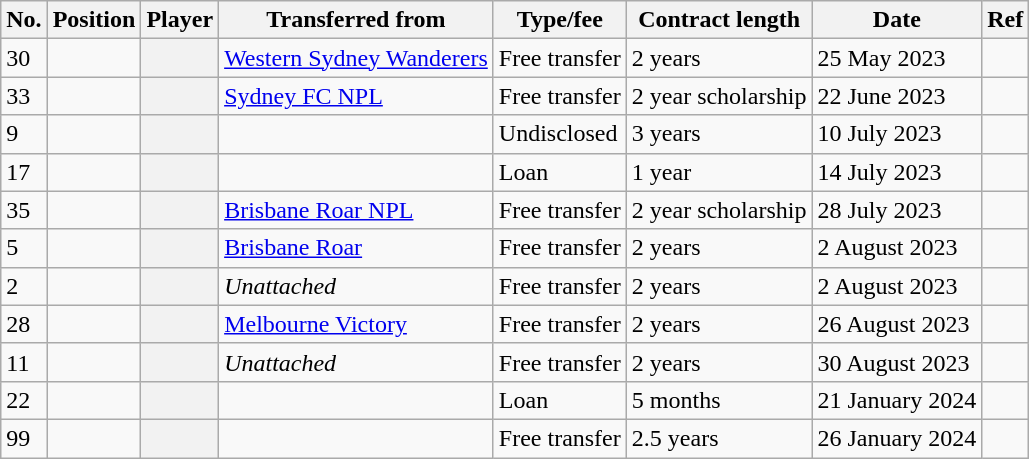<table class="wikitable plainrowheaders sortable" style="text-align:center; text-align:left">
<tr>
<th scope="col">No.</th>
<th scope="col">Position</th>
<th scope="col">Player</th>
<th scope="col">Transferred from</th>
<th scope="col">Type/fee</th>
<th scope="col">Contract length</th>
<th scope="col">Date</th>
<th scope="col" class="unsortable">Ref</th>
</tr>
<tr>
<td>30</td>
<td></td>
<th scope="row"></th>
<td><a href='#'>Western Sydney Wanderers</a></td>
<td>Free transfer</td>
<td>2 years</td>
<td>25 May 2023</td>
<td></td>
</tr>
<tr>
<td>33</td>
<td></td>
<th scope="row"></th>
<td><a href='#'>Sydney FC NPL</a></td>
<td>Free transfer</td>
<td>2 year scholarship</td>
<td>22 June 2023</td>
<td></td>
</tr>
<tr>
<td>9</td>
<td></td>
<th scope="row"></th>
<td></td>
<td>Undisclosed</td>
<td>3 years</td>
<td>10 July 2023</td>
<td></td>
</tr>
<tr>
<td>17</td>
<td></td>
<th scope="row"></th>
<td></td>
<td>Loan</td>
<td>1 year</td>
<td>14 July 2023</td>
<td></td>
</tr>
<tr>
<td>35</td>
<td></td>
<th scope="row"></th>
<td><a href='#'>Brisbane Roar NPL</a></td>
<td>Free transfer</td>
<td>2 year scholarship</td>
<td>28 July 2023</td>
<td></td>
</tr>
<tr>
<td>5</td>
<td></td>
<th scope="row"></th>
<td><a href='#'>Brisbane Roar</a></td>
<td>Free transfer</td>
<td>2 years</td>
<td>2 August 2023</td>
<td></td>
</tr>
<tr>
<td>2</td>
<td></td>
<th scope="row"></th>
<td><em>Unattached</em></td>
<td>Free transfer</td>
<td>2 years</td>
<td>2 August 2023</td>
<td></td>
</tr>
<tr>
<td>28</td>
<td></td>
<th scope="row"></th>
<td><a href='#'>Melbourne Victory</a></td>
<td>Free transfer</td>
<td>2 years</td>
<td>26 August 2023</td>
<td></td>
</tr>
<tr>
<td>11</td>
<td></td>
<th scope="row"></th>
<td><em>Unattached</em></td>
<td>Free transfer</td>
<td>2 years</td>
<td>30 August 2023</td>
<td></td>
</tr>
<tr>
<td>22</td>
<td></td>
<th scope="row"></th>
<td></td>
<td>Loan</td>
<td>5 months</td>
<td>21 January 2024</td>
<td></td>
</tr>
<tr>
<td>99</td>
<td></td>
<th scope="row"></th>
<td></td>
<td>Free transfer</td>
<td>2.5 years</td>
<td>26 January 2024</td>
<td></td>
</tr>
</table>
